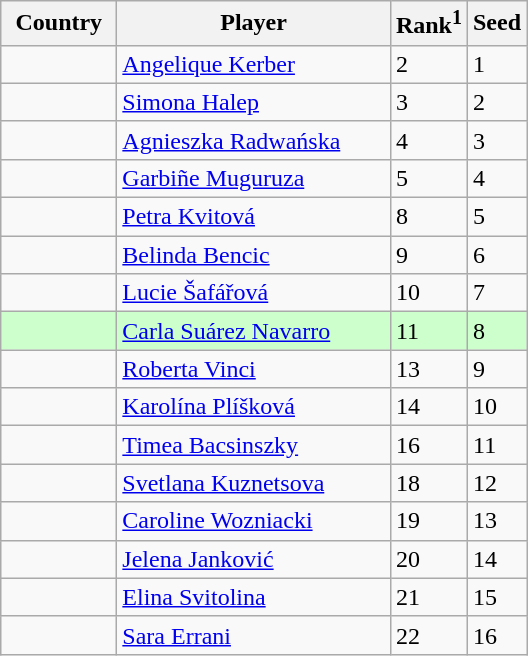<table class="sortable wikitable">
<tr>
<th width="70">Country</th>
<th width="175">Player</th>
<th>Rank<sup>1</sup></th>
<th>Seed</th>
</tr>
<tr>
<td></td>
<td><a href='#'>Angelique Kerber</a></td>
<td>2</td>
<td>1</td>
</tr>
<tr>
<td></td>
<td><a href='#'>Simona Halep</a></td>
<td>3</td>
<td>2</td>
</tr>
<tr>
<td></td>
<td><a href='#'>Agnieszka Radwańska</a></td>
<td>4</td>
<td>3</td>
</tr>
<tr>
<td></td>
<td><a href='#'>Garbiñe Muguruza</a></td>
<td>5</td>
<td>4</td>
</tr>
<tr>
<td></td>
<td><a href='#'>Petra Kvitová</a></td>
<td>8</td>
<td>5</td>
</tr>
<tr>
<td></td>
<td><a href='#'>Belinda Bencic</a></td>
<td>9</td>
<td>6</td>
</tr>
<tr>
<td></td>
<td><a href='#'>Lucie Šafářová</a></td>
<td>10</td>
<td>7</td>
</tr>
<tr style="background:#cfc;">
<td></td>
<td><a href='#'>Carla Suárez Navarro</a></td>
<td>11</td>
<td>8</td>
</tr>
<tr>
<td></td>
<td><a href='#'>Roberta Vinci</a></td>
<td>13</td>
<td>9</td>
</tr>
<tr>
<td></td>
<td><a href='#'>Karolína Plíšková</a></td>
<td>14</td>
<td>10</td>
</tr>
<tr>
<td></td>
<td><a href='#'>Timea Bacsinszky</a></td>
<td>16</td>
<td>11</td>
</tr>
<tr>
<td></td>
<td><a href='#'>Svetlana Kuznetsova</a></td>
<td>18</td>
<td>12</td>
</tr>
<tr>
<td></td>
<td><a href='#'>Caroline Wozniacki</a></td>
<td>19</td>
<td>13</td>
</tr>
<tr>
<td></td>
<td><a href='#'>Jelena Janković</a></td>
<td>20</td>
<td>14</td>
</tr>
<tr>
<td></td>
<td><a href='#'>Elina Svitolina</a></td>
<td>21</td>
<td>15</td>
</tr>
<tr>
<td></td>
<td><a href='#'>Sara Errani</a></td>
<td>22</td>
<td>16</td>
</tr>
</table>
